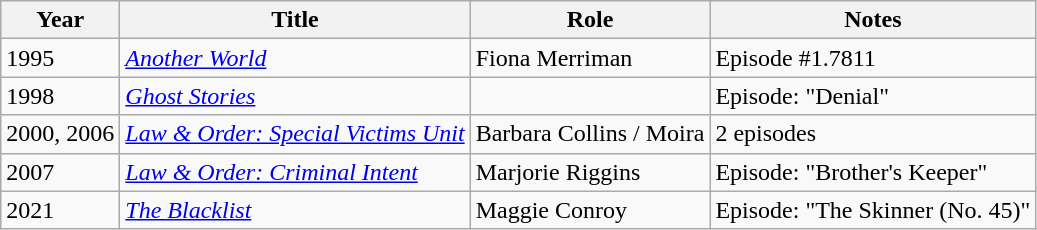<table class="wikitable sortable">
<tr>
<th>Year</th>
<th>Title</th>
<th>Role</th>
<th>Notes</th>
</tr>
<tr>
<td>1995</td>
<td><a href='#'><em>Another World</em></a></td>
<td>Fiona Merriman</td>
<td>Episode #1.7811</td>
</tr>
<tr>
<td>1998</td>
<td><a href='#'><em>Ghost Stories</em></a></td>
<td></td>
<td>Episode: "Denial"</td>
</tr>
<tr>
<td>2000, 2006</td>
<td><em><a href='#'>Law & Order: Special Victims Unit</a></em></td>
<td>Barbara Collins / Moira</td>
<td>2 episodes</td>
</tr>
<tr>
<td>2007</td>
<td><em><a href='#'>Law & Order: Criminal Intent</a></em></td>
<td>Marjorie Riggins</td>
<td>Episode: "Brother's Keeper"</td>
</tr>
<tr>
<td>2021</td>
<td><em><a href='#'>The Blacklist</a></em></td>
<td>Maggie Conroy</td>
<td>Episode: "The Skinner (No. 45)"</td>
</tr>
</table>
